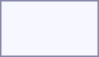<table style="border:1px solid #8888aa; background-color:#f7f8ff; padding:5px; font-size:95%; margin: 0px 12px 12px 0px;">
<tr style="text-align:center;">
<td rowspan=2><strong></strong></td>
<td colspan=2></td>
<td colspan=2></td>
<td colspan=2></td>
<td colspan=2></td>
<td colspan=2></td>
<td colspan=2></td>
<td colspan=2></td>
<td colspan=2></td>
<td colspan=2></td>
<td colspan=2></td>
<td colspan=2></td>
<td colspan=2></td>
</tr>
<tr style="text-align:center;">
<td colspan=2></td>
<td colspan=2></td>
<td colspan=2></td>
<td colspan=2></td>
<td colspan=2></td>
<td colspan=2></td>
<td colspan=2></td>
<td colspan=2></td>
<td colspan=2></td>
<td colspan=2></td>
<td colspan=2></td>
<td colspan=2></td>
</tr>
<tr style="text-align:center;">
<td rowspan=2><strong></strong></td>
<td colspan=2></td>
<td colspan=2></td>
<td colspan=2></td>
<td colspan=2></td>
<td colspan=2></td>
<td colspan=2></td>
<td colspan=2></td>
<td colspan=2></td>
<td colspan=2></td>
<td colspan=2></td>
<td colspan=2></td>
<td colspan=2></td>
</tr>
<tr style="text-align:center;">
<td colspan=2></td>
<td colspan=2></td>
<td colspan=2></td>
<td colspan=2></td>
<td colspan=2></td>
<td colspan=2></td>
<td colspan=2></td>
<td colspan=2></td>
<td colspan=2></td>
<td colspan=2></td>
<td colspan=2></td>
<td colspan=2></td>
</tr>
<tr style="text-align:center;">
<td rowspan=2><strong></strong></td>
<td colspan=2></td>
<td colspan=2></td>
<td colspan=2></td>
<td colspan=2></td>
<td colspan=2></td>
<td colspan=2></td>
<td colspan=2></td>
<td colspan=2></td>
<td colspan=2></td>
<td colspan=2></td>
<td colspan=2></td>
<td colspan=2></td>
</tr>
<tr style="text-align:center;">
<td colspan=2></td>
<td colspan=2></td>
<td colspan=2></td>
<td colspan=2></td>
<td colspan=2></td>
<td colspan=2></td>
<td colspan=2></td>
<td colspan=2></td>
<td colspan=2></td>
<td colspan=2></td>
<td colspan=2></td>
<td colspan=2></td>
</tr>
</table>
